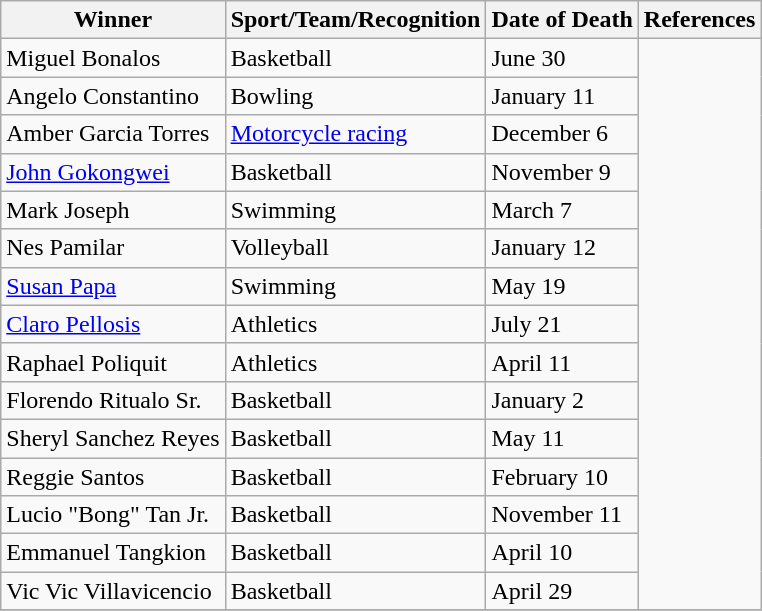<table class="wikitable">
<tr>
<th>Winner</th>
<th>Sport/Team/Recognition</th>
<th>Date of Death</th>
<th>References</th>
</tr>
<tr>
<td>Miguel Bonalos</td>
<td>Basketball <br> </td>
<td>June 30</td>
<td rowspan=15=></td>
</tr>
<tr>
<td>Angelo Constantino</td>
<td>Bowling <br> </td>
<td>January 11</td>
</tr>
<tr>
<td>Amber Garcia Torres</td>
<td><a href='#'>Motorcycle racing</a> <br> </td>
<td>December 6</td>
</tr>
<tr>
<td><a href='#'>John Gokongwei</a></td>
<td>Basketball <br> </td>
<td>November 9</td>
</tr>
<tr>
<td>Mark Joseph</td>
<td>Swimming <br> </td>
<td>March 7</td>
</tr>
<tr>
<td>Nes Pamilar</td>
<td>Volleyball <br> </td>
<td>January 12</td>
</tr>
<tr>
<td><a href='#'>Susan Papa</a></td>
<td>Swimming <br> </td>
<td>May 19</td>
</tr>
<tr>
<td><a href='#'>Claro Pellosis</a></td>
<td>Athletics <br> </td>
<td>July 21</td>
</tr>
<tr>
<td>Raphael Poliquit</td>
<td>Athletics <br> </td>
<td>April 11</td>
</tr>
<tr>
<td>Florendo Ritualo Sr.</td>
<td>Basketball <br> </td>
<td>January 2</td>
</tr>
<tr>
<td>Sheryl Sanchez Reyes</td>
<td>Basketball <br> </td>
<td>May 11</td>
</tr>
<tr>
<td>Reggie Santos</td>
<td>Basketball <br> </td>
<td>February 10</td>
</tr>
<tr>
<td>Lucio "Bong" Tan Jr.</td>
<td>Basketball <br> </td>
<td>November 11</td>
</tr>
<tr>
<td>Emmanuel Tangkion</td>
<td>Basketball <br> </td>
<td>April 10</td>
</tr>
<tr>
<td>Vic Vic Villavicencio</td>
<td>Basketball <br> </td>
<td>April 29</td>
</tr>
<tr>
</tr>
</table>
